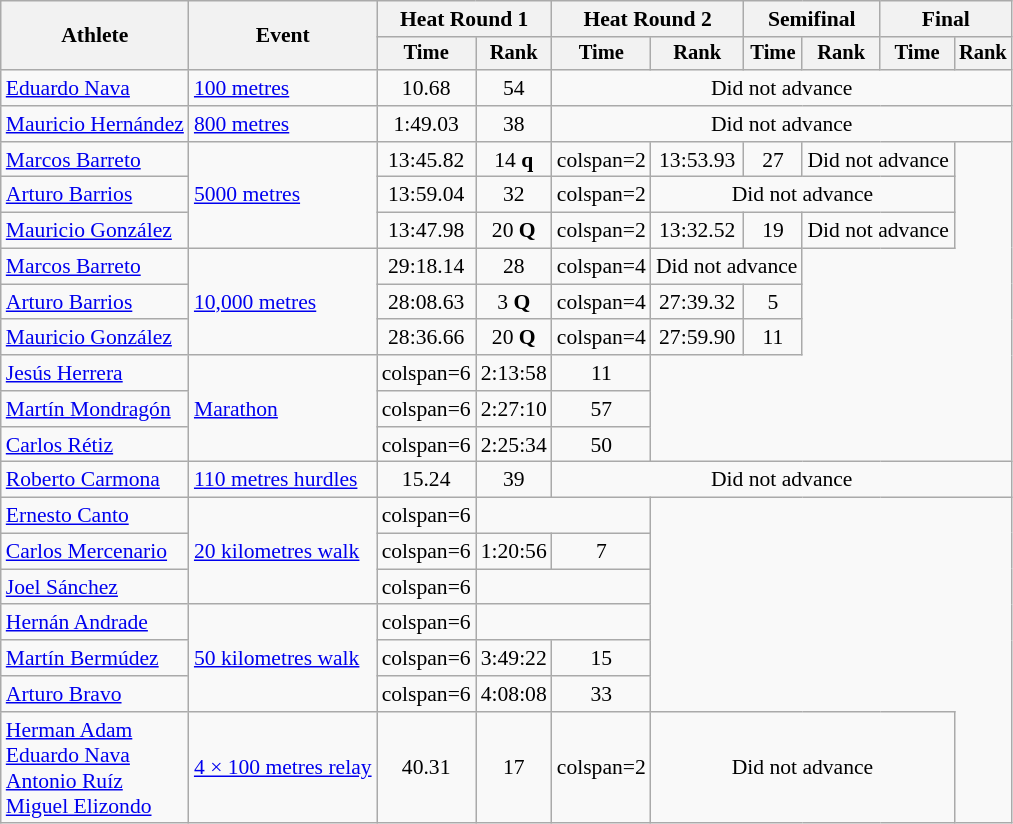<table class=wikitable style="font-size:90%; text-align:center">
<tr>
<th rowspan=2>Athlete</th>
<th rowspan=2>Event</th>
<th colspan=2>Heat Round 1</th>
<th colspan=2>Heat Round 2</th>
<th colspan=2>Semifinal</th>
<th colspan=2>Final</th>
</tr>
<tr style=font-size:95%>
<th>Time</th>
<th>Rank</th>
<th>Time</th>
<th>Rank</th>
<th>Time</th>
<th>Rank</th>
<th>Time</th>
<th>Rank</th>
</tr>
<tr align=center>
<td align=left><a href='#'>Eduardo Nava</a></td>
<td align=left><a href='#'>100 metres</a></td>
<td>10.68</td>
<td>54</td>
<td colspan=6>Did not advance</td>
</tr>
<tr align=center>
<td align=left><a href='#'>Mauricio Hernández</a></td>
<td align=left><a href='#'>800 metres</a></td>
<td>1:49.03</td>
<td>38</td>
<td colspan=6>Did not advance</td>
</tr>
<tr align=center>
<td align=left><a href='#'>Marcos Barreto</a></td>
<td align=left rowspan=3><a href='#'>5000 metres</a></td>
<td>13:45.82</td>
<td>14 <strong>q</strong></td>
<td>colspan=2</td>
<td>13:53.93</td>
<td>27</td>
<td colspan=2>Did not advance</td>
</tr>
<tr align=center>
<td align=left><a href='#'>Arturo Barrios</a></td>
<td>13:59.04</td>
<td>32</td>
<td>colspan=2</td>
<td colspan=4>Did not advance</td>
</tr>
<tr align=center>
<td align=left><a href='#'>Mauricio González</a></td>
<td>13:47.98</td>
<td>20 <strong>Q</strong></td>
<td>colspan=2</td>
<td>13:32.52</td>
<td>19</td>
<td colspan=2>Did not advance</td>
</tr>
<tr align=center>
<td align=left><a href='#'>Marcos Barreto</a></td>
<td align=left rowspan=3><a href='#'>10,000 metres</a></td>
<td>29:18.14</td>
<td>28</td>
<td>colspan=4</td>
<td colspan=2>Did not advance</td>
</tr>
<tr align=center>
<td align=left><a href='#'>Arturo Barrios</a></td>
<td>28:08.63</td>
<td>3 <strong>Q</strong></td>
<td>colspan=4</td>
<td>27:39.32</td>
<td>5</td>
</tr>
<tr align=center>
<td align=left><a href='#'>Mauricio González</a></td>
<td>28:36.66</td>
<td>20 <strong>Q</strong></td>
<td>colspan=4</td>
<td>27:59.90</td>
<td>11</td>
</tr>
<tr align=center>
<td align=left><a href='#'>Jesús Herrera</a></td>
<td align=left rowspan=3><a href='#'>Marathon</a></td>
<td>colspan=6</td>
<td>2:13:58</td>
<td>11</td>
</tr>
<tr align=center>
<td align=left><a href='#'>Martín Mondragón</a></td>
<td>colspan=6</td>
<td>2:27:10</td>
<td>57</td>
</tr>
<tr align=center>
<td align=left><a href='#'>Carlos Rétiz</a></td>
<td>colspan=6</td>
<td>2:25:34</td>
<td>50</td>
</tr>
<tr align=center>
<td align=left><a href='#'>Roberto Carmona</a></td>
<td align=left><a href='#'>110 metres hurdles</a></td>
<td>15.24</td>
<td>39</td>
<td colspan=6>Did not advance</td>
</tr>
<tr align=center>
<td align=left><a href='#'>Ernesto Canto</a></td>
<td align=left rowspan=3><a href='#'>20 kilometres walk</a></td>
<td>colspan=6</td>
<td colspan=2></td>
</tr>
<tr align=center>
<td align=left><a href='#'>Carlos Mercenario</a></td>
<td>colspan=6</td>
<td>1:20:56</td>
<td>7</td>
</tr>
<tr align=center>
<td align=left><a href='#'>Joel Sánchez</a></td>
<td>colspan=6</td>
<td colspan=2></td>
</tr>
<tr align=center>
<td align=left><a href='#'>Hernán Andrade</a></td>
<td align=left rowspan=3><a href='#'>50 kilometres walk</a></td>
<td>colspan=6</td>
<td colspan=2></td>
</tr>
<tr align=center>
<td align=left><a href='#'>Martín Bermúdez</a></td>
<td>colspan=6</td>
<td>3:49:22</td>
<td>15</td>
</tr>
<tr align=center>
<td align=left><a href='#'>Arturo Bravo</a></td>
<td>colspan=6</td>
<td>4:08:08</td>
<td>33</td>
</tr>
<tr align=center>
<td align=left><a href='#'>Herman Adam</a><br><a href='#'>Eduardo Nava</a><br><a href='#'>Antonio Ruíz</a><br><a href='#'>Miguel Elizondo</a></td>
<td align=left><a href='#'>4 × 100 metres relay</a></td>
<td>40.31</td>
<td>17</td>
<td>colspan=2</td>
<td colspan=4>Did not advance</td>
</tr>
</table>
